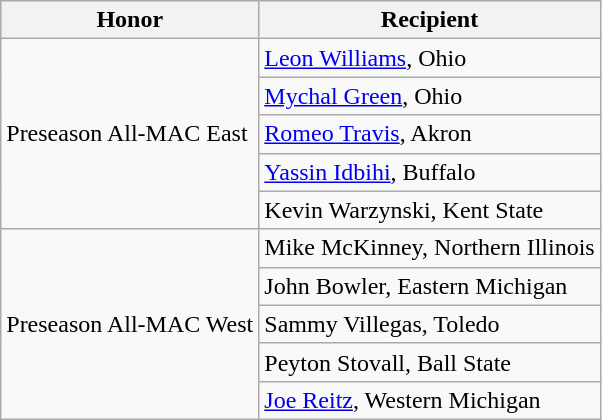<table class="wikitable" border="1">
<tr>
<th>Honor</th>
<th>Recipient</th>
</tr>
<tr>
<td rowspan=5 valign=middle>Preseason All-MAC East</td>
<td><a href='#'>Leon Williams</a>, Ohio</td>
</tr>
<tr>
<td><a href='#'>Mychal Green</a>, Ohio</td>
</tr>
<tr>
<td><a href='#'>Romeo Travis</a>, Akron</td>
</tr>
<tr>
<td><a href='#'>Yassin Idbihi</a>, Buffalo</td>
</tr>
<tr>
<td>Kevin Warzynski, Kent State</td>
</tr>
<tr>
<td rowspan=5 valign=middle>Preseason All-MAC West</td>
<td>Mike McKinney, Northern Illinois</td>
</tr>
<tr>
<td>John Bowler, Eastern Michigan</td>
</tr>
<tr>
<td>Sammy Villegas, Toledo</td>
</tr>
<tr>
<td>Peyton Stovall, Ball State</td>
</tr>
<tr>
<td><a href='#'>Joe Reitz</a>, Western Michigan</td>
</tr>
</table>
